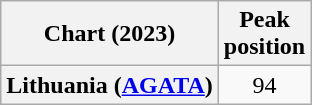<table class="wikitable plainrowheaders" style="text-align:center">
<tr>
<th scope="col">Chart (2023)</th>
<th scope="col">Peak<br>position</th>
</tr>
<tr>
<th scope="row">Lithuania (<a href='#'>AGATA</a>)</th>
<td>94</td>
</tr>
</table>
